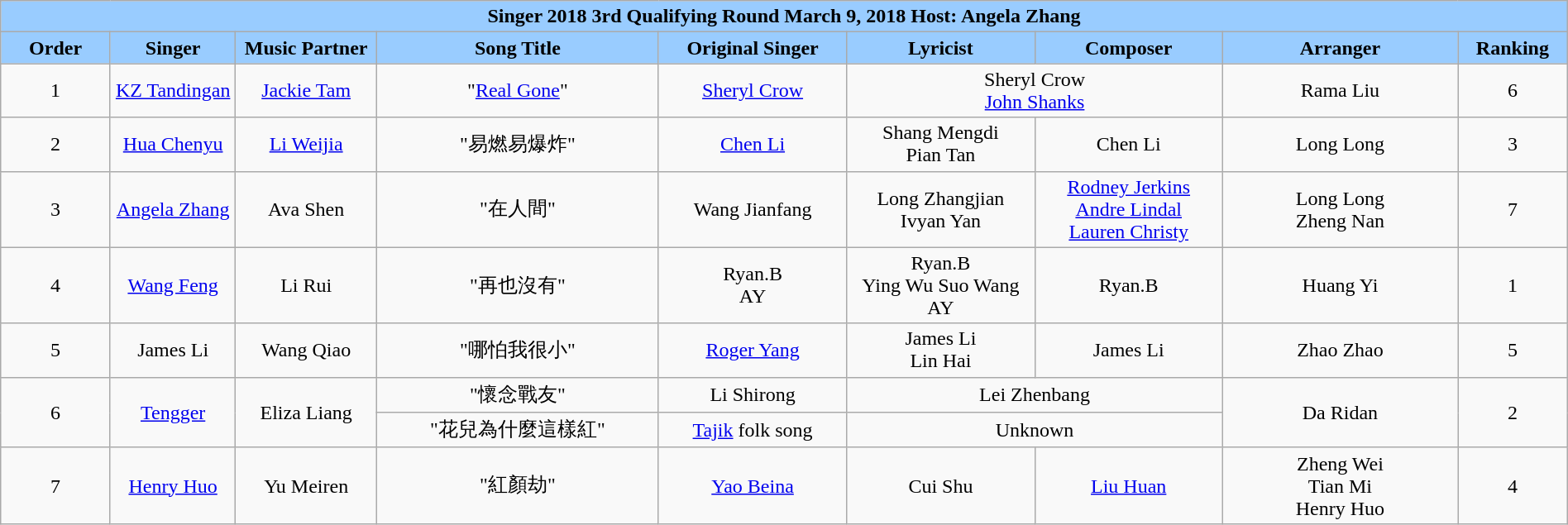<table class="wikitable sortable mw-collapsible" width="100%" style="text-align:center">
<tr align=center style="background:#99CCFF">
<td colspan="9"><div><strong>Singer 2018 3rd Qualifying Round March 9, 2018 Host: Angela Zhang</strong></div></td>
</tr>
<tr style="background:#99CCFF">
<td style="width:7%"><strong>Order</strong></td>
<td style="width:8%"><strong>Singer</strong></td>
<td style="width:9%"><strong>Music Partner</strong></td>
<td style="width:18%"><strong>Song Title</strong></td>
<td style="width:12%"><strong>Original Singer</strong></td>
<td style="width:12% "><strong>Lyricist</strong></td>
<td style="width:12%"><strong>Composer</strong></td>
<td style="width:15%"><strong>Arranger</strong></td>
<td style="width:7%"><strong>Ranking</strong></td>
</tr>
<tr>
<td>1</td>
<td><a href='#'>KZ Tandingan</a></td>
<td><a href='#'>Jackie Tam</a></td>
<td>"<a href='#'>Real Gone</a>"</td>
<td><a href='#'>Sheryl Crow</a></td>
<td colspan="2">Sheryl Crow<br><a href='#'>John Shanks</a></td>
<td>Rama Liu</td>
<td>6</td>
</tr>
<tr>
<td>2</td>
<td><a href='#'>Hua Chenyu</a></td>
<td><a href='#'>Li Weijia</a></td>
<td>"易燃易爆炸"</td>
<td><a href='#'>Chen Li</a></td>
<td>Shang Mengdi<br>Pian Tan</td>
<td>Chen Li</td>
<td>Long Long</td>
<td>3</td>
</tr>
<tr>
<td>3</td>
<td><a href='#'>Angela Zhang</a></td>
<td>Ava Shen</td>
<td>"在人間"</td>
<td>Wang Jianfang</td>
<td>Long Zhangjian<br>Ivyan Yan</td>
<td><a href='#'>Rodney Jerkins</a><br><a href='#'>Andre Lindal</a><br><a href='#'>Lauren Christy</a></td>
<td>Long Long<br>Zheng Nan</td>
<td>7</td>
</tr>
<tr>
<td>4</td>
<td><a href='#'>Wang Feng</a></td>
<td>Li Rui</td>
<td>"再也沒有"</td>
<td>Ryan.B<br>AY</td>
<td>Ryan.B<br>Ying Wu Suo Wang<br>AY</td>
<td>Ryan.B</td>
<td>Huang Yi</td>
<td>1</td>
</tr>
<tr>
<td>5</td>
<td>James Li</td>
<td>Wang Qiao</td>
<td>"哪怕我很小"</td>
<td><a href='#'>Roger Yang</a></td>
<td>James Li<br>Lin Hai</td>
<td>James Li</td>
<td>Zhao Zhao</td>
<td>5</td>
</tr>
<tr>
<td rowspan="2">6</td>
<td rowspan="2"><a href='#'>Tengger</a></td>
<td rowspan="2">Eliza Liang</td>
<td>"懷念戰友"</td>
<td>Li Shirong</td>
<td colspan="2">Lei Zhenbang</td>
<td rowspan="2">Da Ridan</td>
<td rowspan="2">2</td>
</tr>
<tr>
<td>"花兒為什麼這樣紅"</td>
<td><a href='#'>Tajik</a> folk song</td>
<td colspan="2">Unknown</td>
</tr>
<tr>
<td>7</td>
<td><a href='#'>Henry Huo</a></td>
<td>Yu Meiren</td>
<td>"紅顏劫"</td>
<td><a href='#'>Yao Beina</a></td>
<td>Cui Shu</td>
<td><a href='#'>Liu Huan</a></td>
<td>Zheng Wei<br>Tian Mi<br>Henry Huo</td>
<td>4</td>
</tr>
</table>
